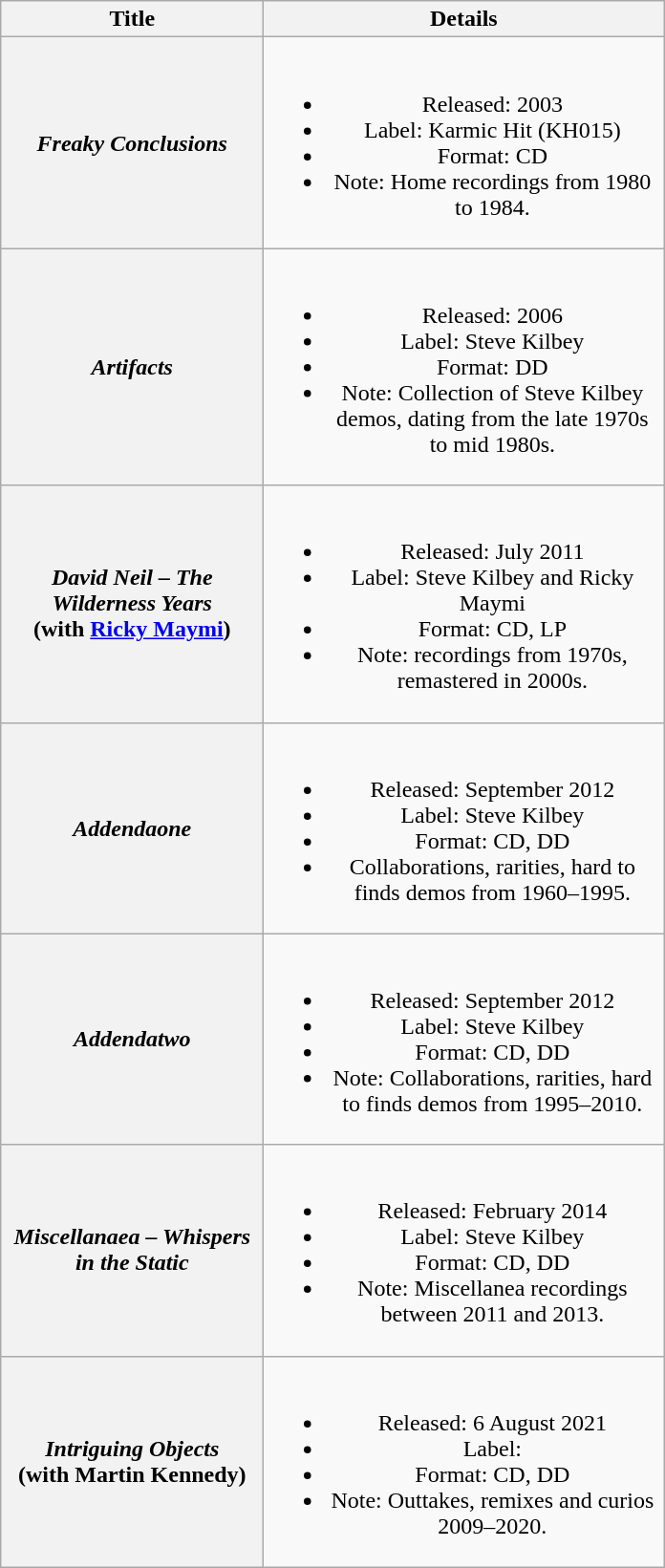<table class="wikitable plainrowheaders" style="text-align:center;" border="1">
<tr>
<th scope="col" style="width:11em;">Title</th>
<th scope="col" style="width:17em;">Details</th>
</tr>
<tr>
<th scope="row"><em>Freaky Conclusions</em></th>
<td><br><ul><li>Released: 2003</li><li>Label: Karmic Hit (KH015)</li><li>Format: CD</li><li>Note: Home recordings from 1980 to 1984.</li></ul></td>
</tr>
<tr>
<th scope="row"><em>Artifacts</em></th>
<td><br><ul><li>Released: 2006</li><li>Label: Steve Kilbey</li><li>Format: DD</li><li>Note: Collection of Steve Kilbey demos, dating from the late 1970s to mid 1980s.</li></ul></td>
</tr>
<tr>
<th scope="row"><em>David Neil – The Wilderness Years</em> <br> (with <a href='#'>Ricky Maymi</a>)</th>
<td><br><ul><li>Released: July 2011</li><li>Label: Steve Kilbey and Ricky Maymi</li><li>Format: CD, LP</li><li>Note: recordings from 1970s, remastered in 2000s.</li></ul></td>
</tr>
<tr>
<th scope="row"><em>Addendaone</em></th>
<td><br><ul><li>Released: September 2012</li><li>Label: Steve Kilbey</li><li>Format: CD, DD</li><li>Collaborations, rarities, hard to finds demos from 1960–1995.</li></ul></td>
</tr>
<tr>
<th scope="row"><em>Addendatwo</em></th>
<td><br><ul><li>Released: September 2012</li><li>Label: Steve Kilbey</li><li>Format: CD, DD</li><li>Note: Collaborations, rarities, hard to finds demos from 1995–2010.</li></ul></td>
</tr>
<tr>
<th scope="row"><em>Miscellanaea – Whispers in the Static</em></th>
<td><br><ul><li>Released: February 2014</li><li>Label: Steve Kilbey</li><li>Format: CD, DD</li><li>Note: Miscellanea recordings between 2011 and 2013.</li></ul></td>
</tr>
<tr>
<th scope="row"><em>Intriguing Objects</em> <br> (with Martin Kennedy)</th>
<td><br><ul><li>Released: 6 August 2021</li><li>Label:</li><li>Format: CD, DD</li><li>Note: Outtakes, remixes and curios 2009–2020.</li></ul></td>
</tr>
</table>
